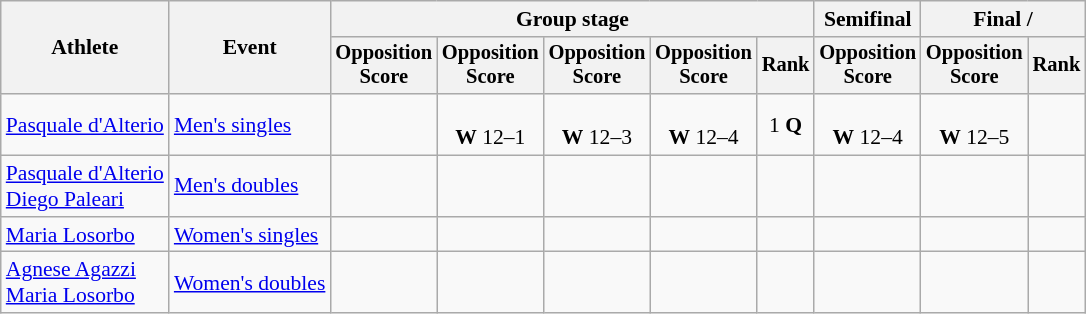<table class=wikitable style="font-size:90%">
<tr>
<th rowspan=2>Athlete</th>
<th rowspan=2>Event</th>
<th colspan=5>Group stage</th>
<th>Semifinal</th>
<th colspan=2>Final / </th>
</tr>
<tr style="font-size:95%">
<th>Opposition<br>Score</th>
<th>Opposition<br>Score</th>
<th>Opposition<br>Score</th>
<th>Opposition<br>Score</th>
<th>Rank</th>
<th>Opposition<br>Score</th>
<th>Opposition<br>Score</th>
<th>Rank</th>
</tr>
<tr align=center>
<td align=left><a href='#'>Pasquale d'Alterio</a></td>
<td align=left><a href='#'>Men's singles</a></td>
<td></td>
<td><br><strong>W</strong> 12–1</td>
<td><br><strong>W</strong> 12–3</td>
<td><br><strong>W</strong> 12–4</td>
<td>1 <strong>Q</strong></td>
<td><br><strong>W</strong> 12–4</td>
<td><br><strong>W</strong> 12–5</td>
<td></td>
</tr>
<tr align=center>
<td align=left><a href='#'>Pasquale d'Alterio</a><br><a href='#'>Diego Paleari</a></td>
<td align=left><a href='#'>Men's doubles</a></td>
<td></td>
<td></td>
<td></td>
<td></td>
<td></td>
<td></td>
<td></td>
<td></td>
</tr>
<tr align=center>
<td align=left><a href='#'>Maria Losorbo</a></td>
<td align=left><a href='#'>Women's singles</a></td>
<td></td>
<td></td>
<td></td>
<td></td>
<td></td>
<td></td>
<td></td>
<td></td>
</tr>
<tr align=center>
<td align=left><a href='#'>Agnese Agazzi</a><br><a href='#'>Maria Losorbo</a></td>
<td align=left><a href='#'>Women's doubles</a></td>
<td></td>
<td></td>
<td></td>
<td></td>
<td></td>
<td></td>
<td></td>
<td></td>
</tr>
</table>
